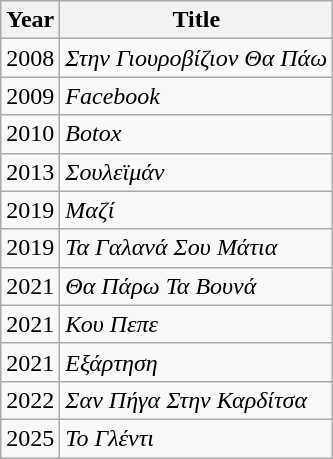<table class="wikitable">
<tr>
<th>Year</th>
<th>Title</th>
</tr>
<tr>
<td align="center">2008</td>
<td><em>Στην Γιουροβίζιον Θα Πάω</em></td>
</tr>
<tr>
<td align="center">2009</td>
<td><em>Facebook</em></td>
</tr>
<tr>
<td align="center">2010</td>
<td><em>Botox</em></td>
</tr>
<tr>
<td align="center">2013</td>
<td><em>Σουλεϊμάν</em></td>
</tr>
<tr>
<td align="center">2019</td>
<td><em>Μαζί</em></td>
</tr>
<tr>
<td align="center">2019</td>
<td><em>Τα Γαλανά Σου Μάτια</em></td>
</tr>
<tr>
<td align="center">2021</td>
<td><em>Θα Πάρω Τα Βουνά</em></td>
</tr>
<tr>
<td align="center">2021</td>
<td><em>Κου Πεπε</em></td>
</tr>
<tr>
<td align="center">2021</td>
<td><em>Εξάρτηση</em></td>
</tr>
<tr>
<td align="center">2022</td>
<td><em>Σαν Πήγα Στην Καρδίτσα</em></td>
</tr>
<tr>
<td align="center">2025</td>
<td><em>Το Γλέντι</em></td>
</tr>
</table>
